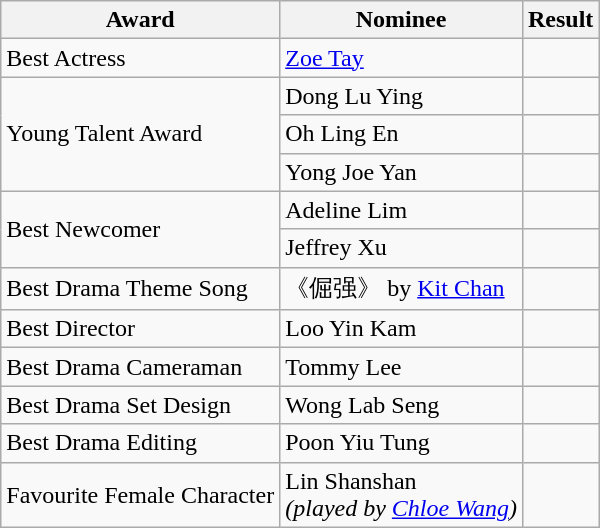<table class="wikitable">
<tr>
<th>Award</th>
<th>Nominee</th>
<th>Result</th>
</tr>
<tr>
<td>Best Actress</td>
<td><a href='#'>Zoe Tay</a></td>
<td></td>
</tr>
<tr>
<td rowspan="3">Young Talent Award</td>
<td>Dong Lu Ying</td>
<td></td>
</tr>
<tr>
<td>Oh Ling En</td>
<td></td>
</tr>
<tr>
<td>Yong Joe Yan</td>
<td></td>
</tr>
<tr>
<td rowspan="2">Best Newcomer</td>
<td>Adeline Lim</td>
<td></td>
</tr>
<tr>
<td>Jeffrey Xu</td>
<td></td>
</tr>
<tr>
<td>Best Drama Theme Song</td>
<td>《倔强》 by <a href='#'>Kit Chan</a></td>
<td></td>
</tr>
<tr>
<td>Best Director</td>
<td>Loo Yin Kam</td>
<td></td>
</tr>
<tr>
<td>Best Drama Cameraman</td>
<td>Tommy Lee</td>
<td></td>
</tr>
<tr>
<td>Best Drama Set Design</td>
<td>Wong Lab Seng</td>
<td></td>
</tr>
<tr>
<td>Best Drama Editing</td>
<td>Poon Yiu Tung</td>
<td></td>
</tr>
<tr>
<td>Favourite Female Character</td>
<td>Lin Shanshan<br><em>(played by <a href='#'>Chloe Wang</a>)</em></td>
<td></td>
</tr>
</table>
